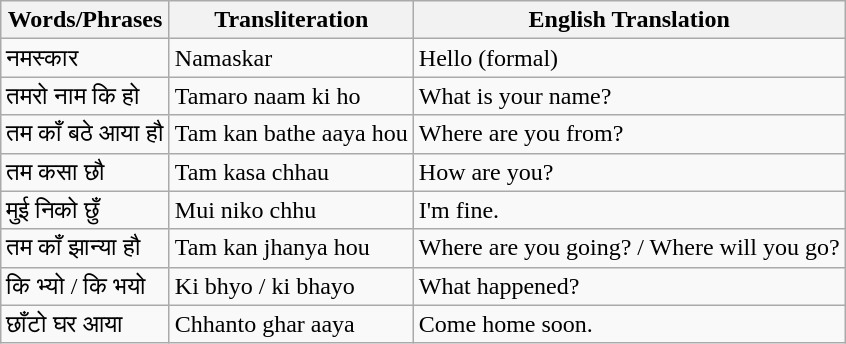<table class="wikitable">
<tr>
<th>Words/Phrases</th>
<th>Transliteration</th>
<th>English Translation</th>
</tr>
<tr>
<td>नमस्कार</td>
<td>Namaskar</td>
<td>Hello (formal)</td>
</tr>
<tr>
<td>तमरो नाम कि हो</td>
<td>Tamaro naam ki ho</td>
<td>What is your name?</td>
</tr>
<tr>
<td>तम काँ बठे आया हौ</td>
<td>Tam kan bathe aaya hou</td>
<td>Where are you from?</td>
</tr>
<tr>
<td>तम कसा छौ</td>
<td>Tam kasa chhau</td>
<td>How are you?</td>
</tr>
<tr>
<td>मुई निको छुँ</td>
<td>Mui niko chhu</td>
<td>I'm fine.</td>
</tr>
<tr>
<td>तम काँ झान्या हौ</td>
<td>Tam kan jhanya hou</td>
<td>Where are you going? / Where will you go?</td>
</tr>
<tr>
<td>कि भ्यो / कि भयो</td>
<td>Ki bhyo / ki bhayo</td>
<td>What happened?</td>
</tr>
<tr>
<td>छाँटो घर आया</td>
<td>Chhanto ghar aaya</td>
<td>Come home soon.</td>
</tr>
</table>
